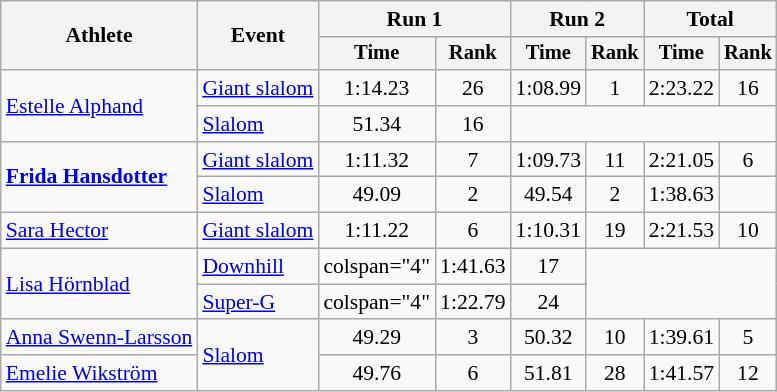<table class="wikitable" style="font-size:90%">
<tr>
<th rowspan=2>Athlete</th>
<th rowspan=2>Event</th>
<th colspan=2>Run 1</th>
<th colspan=2>Run 2</th>
<th colspan=2>Total</th>
</tr>
<tr style="font-size:95%">
<th>Time</th>
<th>Rank</th>
<th>Time</th>
<th>Rank</th>
<th>Time</th>
<th>Rank</th>
</tr>
<tr align=center>
<td align="left" rowspan="2"><a href='#'>Estelle Alphand</a></td>
<td align="left"><a href='#'>Giant slalom</a></td>
<td>1:14.23</td>
<td>26</td>
<td>1:08.99</td>
<td>1</td>
<td>2:23.22</td>
<td>16</td>
</tr>
<tr align=center>
<td align="left"><a href='#'>Slalom</a></td>
<td>51.34</td>
<td>16</td>
<td colspan=4></td>
</tr>
<tr align=center>
<td align="left" rowspan="2"><strong><a href='#'>Frida Hansdotter</a></strong></td>
<td align="left"><a href='#'>Giant slalom</a></td>
<td>1:11.32</td>
<td>7</td>
<td>1:09.73</td>
<td>11</td>
<td>2:21.05</td>
<td>6</td>
</tr>
<tr align=center>
<td align="left"><a href='#'>Slalom</a></td>
<td>49.09</td>
<td>2</td>
<td>49.54</td>
<td>2</td>
<td>1:38.63</td>
<td></td>
</tr>
<tr align=center>
<td align="left"><a href='#'>Sara Hector</a></td>
<td align="left"><a href='#'>Giant slalom</a></td>
<td>1:11.22</td>
<td>6</td>
<td>1:10.31</td>
<td>19</td>
<td>2:21.53</td>
<td>10</td>
</tr>
<tr align=center>
<td align="left" rowspan="2"><a href='#'>Lisa Hörnblad</a></td>
<td align="left"><a href='#'>Downhill</a></td>
<td>colspan="4" </td>
<td>1:41.63</td>
<td>17</td>
</tr>
<tr align=center>
<td align="left"><a href='#'>Super-G</a></td>
<td>colspan="4" </td>
<td>1:22.79</td>
<td>24</td>
</tr>
<tr align=center>
<td align="left"><a href='#'>Anna Swenn-Larsson</a></td>
<td align="left" rowspan=2><a href='#'>Slalom</a></td>
<td>49.29</td>
<td>3</td>
<td>50.32</td>
<td>10</td>
<td>1:39.61</td>
<td>5</td>
</tr>
<tr align=center>
<td align="left"><a href='#'>Emelie Wikström</a></td>
<td>49.76</td>
<td>6</td>
<td>51.81</td>
<td>28</td>
<td>1:41.57</td>
<td>12</td>
</tr>
</table>
